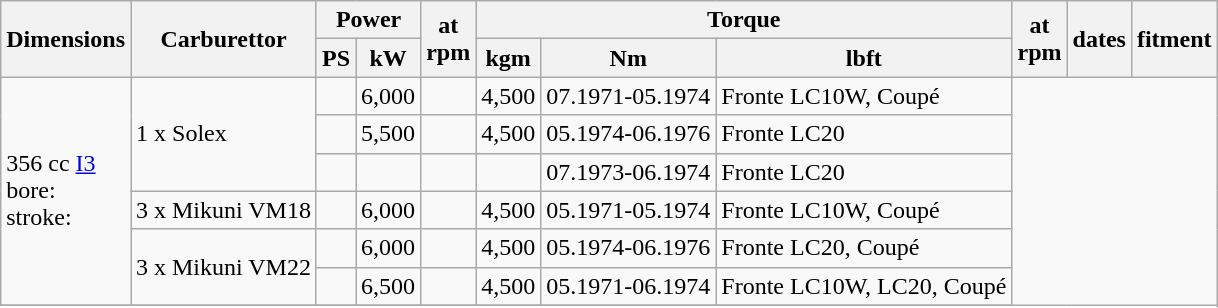<table class="wikitable">
<tr>
<th rowspan="2">Dimensions</th>
<th rowspan=2>Carburettor</th>
<th colspan=2>Power</th>
<th rowspan="2">at<br>rpm</th>
<th colspan=3>Torque</th>
<th rowspan="2">at<br>rpm</th>
<th rowspan="2">dates</th>
<th rowspan="2">fitment</th>
</tr>
<tr>
<th>PS</th>
<th>kW</th>
<th>kgm</th>
<th>Nm</th>
<th>lbft</th>
</tr>
<tr>
<td rowspan="6">356 cc <a href='#'>I3</a><br>bore: <br>stroke: </td>
<td rowspan="3">1 x Solex</td>
<td></td>
<td>6,000</td>
<td></td>
<td>4,500</td>
<td>07.1971-05.1974</td>
<td>Fronte LC10W, Coupé</td>
</tr>
<tr>
<td></td>
<td>5,500</td>
<td></td>
<td>4,500</td>
<td>05.1974-06.1976</td>
<td>Fronte LC20</td>
</tr>
<tr>
<td></td>
<td></td>
<td></td>
<td></td>
<td>07.1973-06.1974</td>
<td>Fronte LC20</td>
</tr>
<tr>
<td>3 x Mikuni VM18</td>
<td></td>
<td>6,000</td>
<td></td>
<td>4,500</td>
<td>05.1971-05.1974</td>
<td>Fronte LC10W, Coupé</td>
</tr>
<tr>
<td rowspan="2">3 x Mikuni VM22</td>
<td></td>
<td>6,000</td>
<td></td>
<td>4,500</td>
<td>05.1974-06.1976</td>
<td>Fronte LC20, Coupé</td>
</tr>
<tr>
<td></td>
<td>6,500</td>
<td></td>
<td>4,500</td>
<td>05.1971-06.1974</td>
<td>Fronte LC10W, LC20, Coupé</td>
</tr>
<tr>
</tr>
</table>
